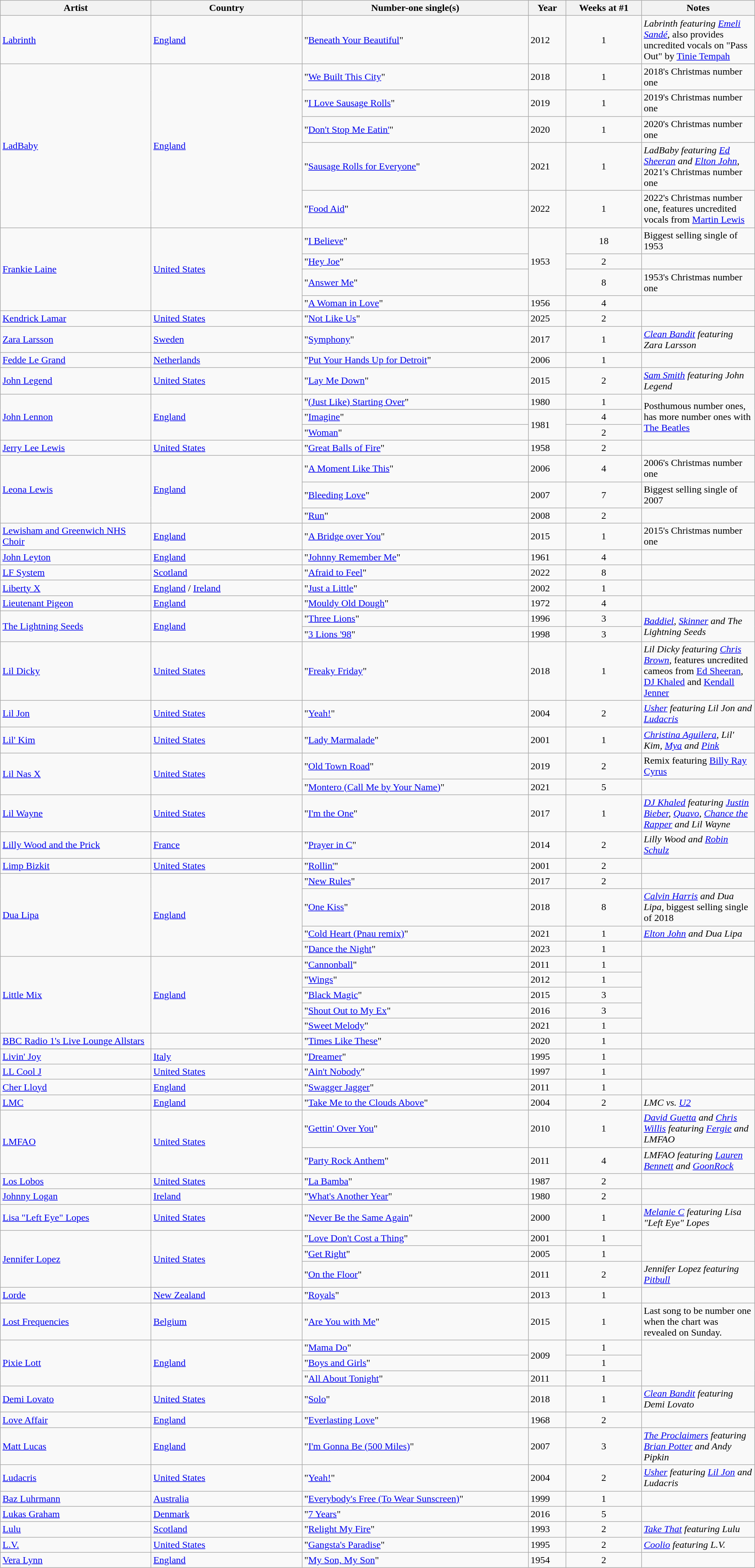<table class="wikitable">
<tr>
<th width="20%">Artist</th>
<th width="20%">Country</th>
<th width="30%">Number-one single(s)</th>
<th width="5%">Year</th>
<th width="10%">Weeks at #1</th>
<th width:"45%">Notes</th>
</tr>
<tr>
<td><a href='#'>Labrinth</a></td>
<td><a href='#'>England</a></td>
<td>"<a href='#'>Beneath Your Beautiful</a>"</td>
<td>2012</td>
<td align=center>1</td>
<td><em>Labrinth featuring <a href='#'>Emeli Sandé</a></em>, also provides uncredited vocals on "Pass Out" by <a href='#'>Tinie Tempah</a></td>
</tr>
<tr>
<td rowspan="5"><a href='#'>LadBaby</a></td>
<td rowspan="5"><a href='#'>England</a></td>
<td>"<a href='#'>We Built This City</a>"</td>
<td>2018</td>
<td align=center>1</td>
<td>2018's Christmas number one</td>
</tr>
<tr>
<td>"<a href='#'>I Love Sausage Rolls</a>"</td>
<td>2019</td>
<td align=center>1</td>
<td>2019's Christmas number one</td>
</tr>
<tr>
<td>"<a href='#'>Don't Stop Me Eatin'</a>"</td>
<td>2020</td>
<td align=center>1</td>
<td>2020's Christmas number one</td>
</tr>
<tr>
<td>"<a href='#'>Sausage Rolls for Everyone</a>"</td>
<td>2021</td>
<td align=center>1</td>
<td><em>LadBaby featuring <a href='#'>Ed Sheeran</a> and <a href='#'>Elton John</a></em>, 2021's Christmas number one</td>
</tr>
<tr>
<td>"<a href='#'>Food Aid</a>"</td>
<td>2022</td>
<td align=center>1</td>
<td>2022's Christmas number one, features uncredited vocals from <a href='#'>Martin Lewis</a></td>
</tr>
<tr>
<td rowspan="4"><a href='#'>Frankie Laine</a></td>
<td rowspan="4"><a href='#'>United States</a></td>
<td>"<a href='#'>I Believe</a>"</td>
<td rowspan="3">1953</td>
<td align=center>18</td>
<td>Biggest selling single of 1953</td>
</tr>
<tr>
<td>"<a href='#'>Hey Joe</a>"</td>
<td align=center>2</td>
<td></td>
</tr>
<tr>
<td>"<a href='#'>Answer Me</a>"</td>
<td align=center>8</td>
<td>1953's Christmas number one</td>
</tr>
<tr>
<td>"<a href='#'>A Woman in Love</a>"</td>
<td>1956</td>
<td align=center>4</td>
<td></td>
</tr>
<tr>
<td><a href='#'>Kendrick Lamar</a></td>
<td><a href='#'>United States</a></td>
<td>"<a href='#'>Not Like Us</a>"</td>
<td>2025</td>
<td align=center>2</td>
<td></td>
</tr>
<tr>
<td><a href='#'>Zara Larsson</a></td>
<td><a href='#'>Sweden</a></td>
<td>"<a href='#'>Symphony</a>"</td>
<td>2017</td>
<td align=center>1</td>
<td><em><a href='#'>Clean Bandit</a> featuring Zara Larsson</em></td>
</tr>
<tr>
<td><a href='#'>Fedde Le Grand</a></td>
<td><a href='#'>Netherlands</a></td>
<td>"<a href='#'>Put Your Hands Up for Detroit</a>"</td>
<td>2006</td>
<td align=center>1</td>
<td></td>
</tr>
<tr>
<td><a href='#'>John Legend</a></td>
<td><a href='#'>United States</a></td>
<td>"<a href='#'>Lay Me Down</a>"</td>
<td>2015</td>
<td align=center>2</td>
<td><em><a href='#'>Sam Smith</a> featuring John Legend</em></td>
</tr>
<tr>
<td rowspan="3"><a href='#'>John Lennon</a></td>
<td rowspan="3"><a href='#'>England</a></td>
<td>"<a href='#'>(Just Like) Starting Over</a>"</td>
<td>1980</td>
<td align=center>1</td>
<td rowspan="3">Posthumous number ones, has more number ones with <a href='#'>The Beatles</a></td>
</tr>
<tr>
<td>"<a href='#'>Imagine</a>"</td>
<td rowspan="2">1981</td>
<td align=center>4</td>
</tr>
<tr>
<td>"<a href='#'>Woman</a>"</td>
<td align=center>2</td>
</tr>
<tr>
<td><a href='#'>Jerry Lee Lewis</a></td>
<td><a href='#'>United States</a></td>
<td>"<a href='#'>Great Balls of Fire</a>"</td>
<td>1958</td>
<td align=center>2</td>
<td></td>
</tr>
<tr>
<td rowspan="3"><a href='#'>Leona Lewis</a></td>
<td rowspan="3"><a href='#'>England</a></td>
<td>"<a href='#'>A Moment Like This</a>"</td>
<td>2006</td>
<td align=center>4</td>
<td>2006's Christmas number one</td>
</tr>
<tr>
<td>"<a href='#'>Bleeding Love</a>"</td>
<td>2007</td>
<td align=center>7</td>
<td>Biggest selling single of 2007</td>
</tr>
<tr>
<td>"<a href='#'>Run</a>"</td>
<td>2008</td>
<td align=center>2</td>
<td></td>
</tr>
<tr>
<td><a href='#'>Lewisham and Greenwich NHS Choir</a></td>
<td><a href='#'>England</a></td>
<td>"<a href='#'>A Bridge over You</a>"</td>
<td>2015</td>
<td align=center>1</td>
<td>2015's Christmas number one</td>
</tr>
<tr>
<td><a href='#'>John Leyton</a></td>
<td><a href='#'>England</a></td>
<td>"<a href='#'>Johnny Remember Me</a>"</td>
<td>1961</td>
<td align=center>4</td>
<td></td>
</tr>
<tr>
<td><a href='#'>LF System</a></td>
<td><a href='#'>Scotland</a></td>
<td>"<a href='#'>Afraid to Feel</a>"</td>
<td>2022</td>
<td align=center>8</td>
<td></td>
</tr>
<tr>
<td><a href='#'>Liberty X</a></td>
<td><a href='#'>England</a> / <a href='#'>Ireland</a></td>
<td>"<a href='#'>Just a Little</a>"</td>
<td>2002</td>
<td align=center>1</td>
<td></td>
</tr>
<tr>
<td><a href='#'>Lieutenant Pigeon</a></td>
<td><a href='#'>England</a></td>
<td>"<a href='#'>Mouldy Old Dough</a>"</td>
<td>1972</td>
<td align=center>4</td>
<td></td>
</tr>
<tr>
<td rowspan="2"><a href='#'>The Lightning Seeds</a></td>
<td rowspan="2"><a href='#'>England</a></td>
<td>"<a href='#'>Three Lions</a>"</td>
<td>1996</td>
<td align=center>3</td>
<td rowspan="2"><em><a href='#'>Baddiel</a>, <a href='#'>Skinner</a> and The Lightning Seeds</em></td>
</tr>
<tr>
<td>"<a href='#'>3 Lions '98</a>"</td>
<td>1998</td>
<td align=center>3</td>
</tr>
<tr>
<td><a href='#'>Lil Dicky</a></td>
<td><a href='#'>United States</a></td>
<td>"<a href='#'>Freaky Friday</a>"</td>
<td>2018</td>
<td align=center>1</td>
<td><em>Lil Dicky featuring <a href='#'>Chris Brown</a></em>, features uncredited cameos from <a href='#'>Ed Sheeran</a>, <a href='#'>DJ Khaled</a>  and <a href='#'>Kendall Jenner</a></td>
</tr>
<tr>
<td><a href='#'>Lil Jon</a></td>
<td><a href='#'>United States</a></td>
<td>"<a href='#'>Yeah!</a>"</td>
<td>2004</td>
<td align=center>2</td>
<td><em><a href='#'>Usher</a> featuring Lil Jon and <a href='#'>Ludacris</a></em></td>
</tr>
<tr>
<td><a href='#'>Lil' Kim</a></td>
<td><a href='#'>United States</a></td>
<td>"<a href='#'>Lady Marmalade</a>"</td>
<td>2001</td>
<td align=center>1</td>
<td><em><a href='#'>Christina Aguilera</a>, Lil' Kim, <a href='#'>Mya</a> and <a href='#'>Pink</a></em></td>
</tr>
<tr>
<td rowspan="2"><a href='#'>Lil Nas X</a></td>
<td rowspan="2"><a href='#'>United States</a></td>
<td>"<a href='#'>Old Town Road</a>"</td>
<td>2019</td>
<td align=center>2</td>
<td>Remix featuring <a href='#'>Billy Ray Cyrus</a></td>
</tr>
<tr>
<td>"<a href='#'>Montero (Call Me by Your Name)</a>"</td>
<td>2021</td>
<td align=center>5</td>
<td></td>
</tr>
<tr>
<td><a href='#'>Lil Wayne</a></td>
<td><a href='#'>United States</a></td>
<td>"<a href='#'>I'm the One</a>"</td>
<td>2017</td>
<td align=center>1</td>
<td><em><a href='#'>DJ Khaled</a> featuring <a href='#'>Justin Bieber</a>, <a href='#'>Quavo</a>, <a href='#'>Chance the Rapper</a> and Lil Wayne</em></td>
</tr>
<tr>
<td><a href='#'>Lilly Wood and the Prick</a></td>
<td><a href='#'>France</a></td>
<td>"<a href='#'>Prayer in C</a>"</td>
<td>2014</td>
<td align=center>2</td>
<td><em>Lilly Wood and <a href='#'>Robin Schulz</a></em></td>
</tr>
<tr>
<td><a href='#'>Limp Bizkit</a></td>
<td><a href='#'>United States</a></td>
<td>"<a href='#'>Rollin'</a>"</td>
<td>2001</td>
<td align=center>2</td>
<td></td>
</tr>
<tr>
<td rowspan="4"><a href='#'>Dua Lipa</a></td>
<td rowspan="4"><a href='#'>England</a></td>
<td>"<a href='#'>New Rules</a>"</td>
<td>2017</td>
<td align=center>2</td>
<td></td>
</tr>
<tr>
<td>"<a href='#'>One Kiss</a>"</td>
<td>2018</td>
<td align=center>8</td>
<td><em><a href='#'>Calvin Harris</a> and Dua Lipa</em>, biggest selling single of 2018</td>
</tr>
<tr>
<td>"<a href='#'>Cold Heart (Pnau remix)</a>"</td>
<td>2021</td>
<td align=center>1</td>
<td><em><a href='#'>Elton John</a> and Dua Lipa</em></td>
</tr>
<tr>
<td>"<a href='#'>Dance the Night</a>"</td>
<td>2023</td>
<td align=center>1</td>
<td></td>
</tr>
<tr>
<td rowspan="5"><a href='#'>Little Mix</a></td>
<td rowspan="5"><a href='#'>England</a></td>
<td>"<a href='#'>Cannonball</a>"</td>
<td>2011</td>
<td align=center>1</td>
<td rowspan="5"></td>
</tr>
<tr>
<td>"<a href='#'>Wings</a>"</td>
<td>2012</td>
<td align=center>1</td>
</tr>
<tr>
<td>"<a href='#'>Black Magic</a>"</td>
<td>2015</td>
<td align=center>3</td>
</tr>
<tr>
<td>"<a href='#'>Shout Out to My Ex</a>"</td>
<td>2016</td>
<td align=center>3</td>
</tr>
<tr>
<td>"<a href='#'>Sweet Melody</a>"</td>
<td>2021</td>
<td align=center>1</td>
</tr>
<tr>
<td><a href='#'>BBC Radio 1's Live Lounge Allstars</a></td>
<td></td>
<td>"<a href='#'>Times Like These</a>"</td>
<td>2020</td>
<td align=center>1</td>
<td></td>
</tr>
<tr>
<td><a href='#'>Livin' Joy</a></td>
<td><a href='#'>Italy</a></td>
<td>"<a href='#'>Dreamer</a>"</td>
<td>1995</td>
<td align=center>1</td>
<td></td>
</tr>
<tr>
<td><a href='#'>LL Cool J</a></td>
<td><a href='#'>United States</a></td>
<td>"<a href='#'>Ain't Nobody</a>"</td>
<td>1997</td>
<td align=center>1</td>
<td></td>
</tr>
<tr>
<td><a href='#'>Cher Lloyd</a></td>
<td><a href='#'>England</a></td>
<td>"<a href='#'>Swagger Jagger</a>"</td>
<td>2011</td>
<td align=center>1</td>
<td></td>
</tr>
<tr>
<td><a href='#'>LMC</a></td>
<td><a href='#'>England</a></td>
<td>"<a href='#'>Take Me to the Clouds Above</a>"</td>
<td>2004</td>
<td align=center>2</td>
<td><em>LMC vs. <a href='#'>U2</a></em></td>
</tr>
<tr>
<td rowspan="2"><a href='#'>LMFAO</a></td>
<td rowspan="2"><a href='#'>United States</a></td>
<td>"<a href='#'>Gettin' Over You</a>"</td>
<td>2010</td>
<td align=center>1</td>
<td><em><a href='#'>David Guetta</a> and <a href='#'>Chris Willis</a> featuring <a href='#'>Fergie</a> and LMFAO</em></td>
</tr>
<tr>
<td>"<a href='#'>Party Rock Anthem</a>"</td>
<td>2011</td>
<td align=center>4</td>
<td><em>LMFAO featuring <a href='#'>Lauren Bennett</a> and <a href='#'>GoonRock</a></em></td>
</tr>
<tr>
<td><a href='#'>Los Lobos</a></td>
<td><a href='#'>United States</a></td>
<td>"<a href='#'>La Bamba</a>"</td>
<td>1987</td>
<td align=center>2</td>
<td></td>
</tr>
<tr>
<td><a href='#'>Johnny Logan</a></td>
<td><a href='#'>Ireland</a></td>
<td>"<a href='#'>What's Another Year</a>"</td>
<td>1980</td>
<td align=center>2</td>
<td></td>
</tr>
<tr>
<td><a href='#'>Lisa "Left Eye" Lopes</a></td>
<td><a href='#'>United States</a></td>
<td>"<a href='#'>Never Be the Same Again</a>"</td>
<td>2000</td>
<td align=center>1</td>
<td><em><a href='#'>Melanie C</a> featuring Lisa "Left Eye" Lopes</em></td>
</tr>
<tr>
<td rowspan="3"><a href='#'>Jennifer Lopez</a></td>
<td rowspan="3"><a href='#'>United States</a></td>
<td>"<a href='#'>Love Don't Cost a Thing</a>"</td>
<td>2001</td>
<td align=center>1</td>
<td rowspan="2"></td>
</tr>
<tr>
<td>"<a href='#'>Get Right</a>"</td>
<td>2005</td>
<td align=center>1</td>
</tr>
<tr>
<td>"<a href='#'>On the Floor</a>"</td>
<td>2011</td>
<td align=center>2</td>
<td><em>Jennifer Lopez featuring <a href='#'>Pitbull</a></em></td>
</tr>
<tr>
<td><a href='#'>Lorde</a></td>
<td><a href='#'>New Zealand</a></td>
<td>"<a href='#'>Royals</a>"</td>
<td>2013</td>
<td align=center>1</td>
<td></td>
</tr>
<tr>
<td><a href='#'>Lost Frequencies</a></td>
<td><a href='#'>Belgium</a></td>
<td>"<a href='#'>Are You with Me</a>"</td>
<td>2015</td>
<td align=center>1</td>
<td>Last song to be number one when the chart was revealed on Sunday.</td>
</tr>
<tr>
<td rowspan="3"><a href='#'>Pixie Lott</a></td>
<td rowspan="3"><a href='#'>England</a></td>
<td>"<a href='#'>Mama Do</a>"</td>
<td rowspan="2">2009</td>
<td align=center>1</td>
<td rowspan="3"></td>
</tr>
<tr>
<td>"<a href='#'>Boys and Girls</a>"</td>
<td align=center>1</td>
</tr>
<tr>
<td>"<a href='#'>All About Tonight</a>"</td>
<td>2011</td>
<td align=center>1</td>
</tr>
<tr>
<td><a href='#'>Demi Lovato</a></td>
<td><a href='#'>United States</a></td>
<td>"<a href='#'>Solo</a>"</td>
<td>2018</td>
<td align=center>1</td>
<td><em><a href='#'>Clean Bandit</a> featuring Demi Lovato</em></td>
</tr>
<tr>
<td><a href='#'>Love Affair</a></td>
<td><a href='#'>England</a></td>
<td>"<a href='#'>Everlasting Love</a>"</td>
<td>1968</td>
<td align=center>2</td>
<td></td>
</tr>
<tr>
<td><a href='#'>Matt Lucas</a></td>
<td><a href='#'>England</a></td>
<td>"<a href='#'>I'm Gonna Be (500 Miles)</a>"</td>
<td>2007</td>
<td align=center>3</td>
<td><em><a href='#'>The Proclaimers</a> featuring <a href='#'>Brian Potter</a> and Andy Pipkin</em></td>
</tr>
<tr>
<td><a href='#'>Ludacris</a></td>
<td><a href='#'>United States</a></td>
<td>"<a href='#'>Yeah!</a>"</td>
<td>2004</td>
<td align=center>2</td>
<td><em><a href='#'>Usher</a> featuring <a href='#'>Lil Jon</a> and Ludacris</em></td>
</tr>
<tr>
<td><a href='#'>Baz Luhrmann</a></td>
<td><a href='#'>Australia</a></td>
<td>"<a href='#'>Everybody's Free (To Wear Sunscreen)</a>"</td>
<td>1999</td>
<td align=center>1</td>
<td></td>
</tr>
<tr>
<td><a href='#'>Lukas Graham</a></td>
<td><a href='#'>Denmark</a></td>
<td>"<a href='#'>7 Years</a>"</td>
<td>2016</td>
<td align=center>5</td>
<td></td>
</tr>
<tr>
<td><a href='#'>Lulu</a></td>
<td><a href='#'>Scotland</a></td>
<td>"<a href='#'>Relight My Fire</a>"</td>
<td>1993</td>
<td align=center>2</td>
<td><em><a href='#'>Take That</a> featuring Lulu</em></td>
</tr>
<tr>
<td><a href='#'>L.V.</a></td>
<td><a href='#'>United States</a></td>
<td>"<a href='#'>Gangsta's Paradise</a>"</td>
<td>1995</td>
<td align=center>2</td>
<td><em><a href='#'>Coolio</a> featuring L.V.</em></td>
</tr>
<tr>
<td><a href='#'>Vera Lynn</a></td>
<td><a href='#'>England</a></td>
<td>"<a href='#'>My Son, My Son</a>"</td>
<td>1954</td>
<td align=center>2</td>
<td></td>
</tr>
</table>
